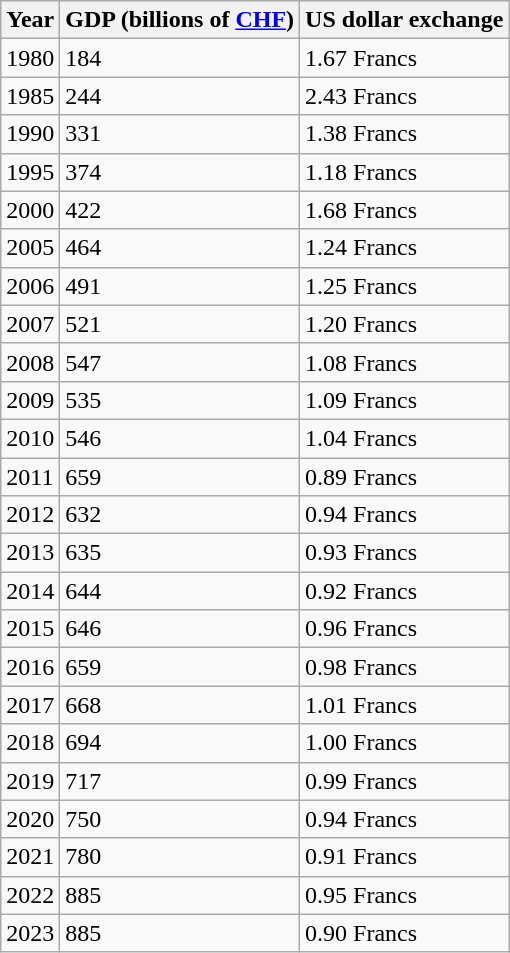<table class="wikitable">
<tr>
<th>Year</th>
<th>GDP (billions of <a href='#'>CHF</a>)</th>
<th>US dollar exchange</th>
</tr>
<tr>
<td>1980</td>
<td>184</td>
<td>1.67 Francs</td>
</tr>
<tr>
<td>1985</td>
<td>244</td>
<td>2.43 Francs</td>
</tr>
<tr>
<td>1990</td>
<td>331</td>
<td>1.38 Francs</td>
</tr>
<tr>
<td>1995</td>
<td>374</td>
<td>1.18 Francs</td>
</tr>
<tr>
<td>2000</td>
<td>422</td>
<td>1.68 Francs</td>
</tr>
<tr>
<td>2005</td>
<td>464</td>
<td>1.24 Francs</td>
</tr>
<tr>
<td>2006</td>
<td>491</td>
<td>1.25 Francs</td>
</tr>
<tr>
<td>2007</td>
<td>521</td>
<td>1.20 Francs</td>
</tr>
<tr>
<td>2008</td>
<td>547</td>
<td>1.08 Francs</td>
</tr>
<tr>
<td>2009</td>
<td>535</td>
<td>1.09 Francs</td>
</tr>
<tr>
<td>2010</td>
<td>546</td>
<td>1.04 Francs</td>
</tr>
<tr>
<td>2011</td>
<td>659</td>
<td>0.89 Francs</td>
</tr>
<tr>
<td>2012</td>
<td>632</td>
<td>0.94 Francs</td>
</tr>
<tr>
<td>2013</td>
<td>635</td>
<td>0.93 Francs</td>
</tr>
<tr>
<td>2014</td>
<td>644</td>
<td>0.92 Francs</td>
</tr>
<tr>
<td>2015</td>
<td>646</td>
<td>0.96 Francs</td>
</tr>
<tr>
<td>2016</td>
<td>659</td>
<td>0.98 Francs</td>
</tr>
<tr>
<td>2017</td>
<td>668</td>
<td>1.01 Francs</td>
</tr>
<tr>
<td>2018</td>
<td>694</td>
<td>1.00 Francs</td>
</tr>
<tr>
<td>2019</td>
<td>717</td>
<td>0.99 Francs</td>
</tr>
<tr>
<td>2020</td>
<td>750</td>
<td>0.94 Francs</td>
</tr>
<tr>
<td>2021</td>
<td>780</td>
<td>0.91 Francs</td>
</tr>
<tr>
<td>2022</td>
<td>885</td>
<td>0.95 Francs</td>
</tr>
<tr>
<td>2023</td>
<td>885</td>
<td>0.90 Francs</td>
</tr>
</table>
